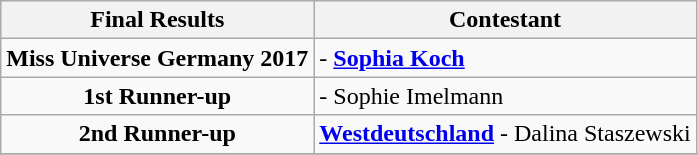<table class="wikitable" border="1">
<tr>
<th>Final Results</th>
<th>Contestant</th>
</tr>
<tr>
<td style="text-align:center;"><strong>Miss Universe Germany 2017</strong></td>
<td><strong></strong> - <strong><a href='#'>Sophia Koch</a></strong></td>
</tr>
<tr>
<td style="text-align:center;"><strong>1st Runner-up</strong></td>
<td><strong></strong> - Sophie Imelmann</td>
</tr>
<tr>
<td style="text-align:center;"><strong>2nd Runner-up</strong></td>
<td> <strong><a href='#'>Westdeutschland</a></strong> - Dalina Staszewski</td>
</tr>
<tr>
</tr>
</table>
